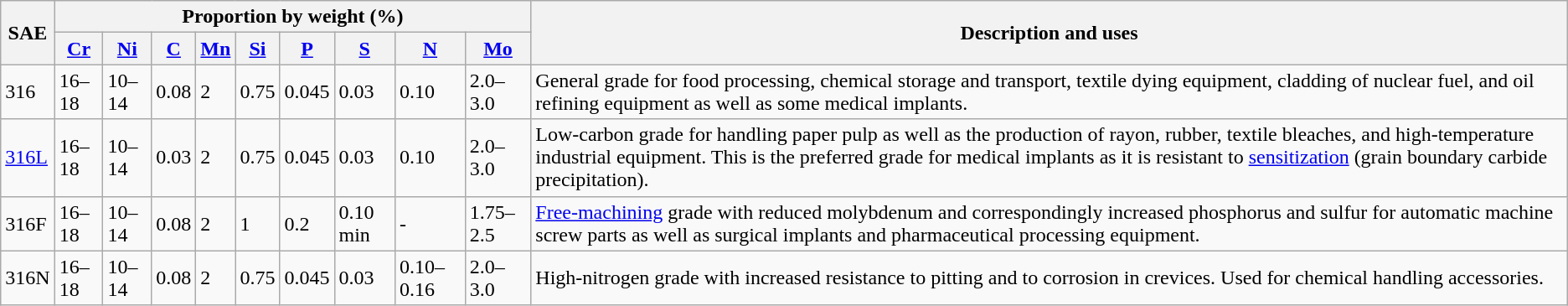<table class="wikitable">
<tr>
<th rowspan=2>SAE</th>
<th colspan=9>Proportion by weight (%)</th>
<th rowspan=2>Description and uses</th>
</tr>
<tr>
<th><a href='#'>Cr</a></th>
<th><a href='#'>Ni</a></th>
<th><a href='#'>C</a></th>
<th><a href='#'>Mn</a></th>
<th><a href='#'>Si</a></th>
<th><a href='#'>P</a></th>
<th><a href='#'>S</a></th>
<th><a href='#'>N</a></th>
<th><a href='#'>Mo</a></th>
</tr>
<tr>
<td>316</td>
<td>16–18</td>
<td>10–14</td>
<td>0.08</td>
<td>2</td>
<td>0.75</td>
<td>0.045</td>
<td>0.03</td>
<td>0.10</td>
<td>2.0–3.0</td>
<td>General grade for food processing, chemical storage and transport, textile dying equipment, cladding of nuclear fuel, and oil refining equipment as well as some medical implants.</td>
</tr>
<tr>
<td><a href='#'>316L</a></td>
<td>16–18</td>
<td>10–14</td>
<td>0.03</td>
<td>2</td>
<td>0.75</td>
<td>0.045</td>
<td>0.03</td>
<td>0.10</td>
<td>2.0–3.0</td>
<td>Low-carbon grade for handling paper pulp as well as the production of rayon, rubber, textile bleaches, and high-temperature industrial equipment.  This is the preferred grade for medical implants as it is resistant to <a href='#'>sensitization</a> (grain boundary carbide precipitation).</td>
</tr>
<tr>
<td>316F</td>
<td>16–18</td>
<td>10–14</td>
<td>0.08</td>
<td>2</td>
<td>1</td>
<td>0.2</td>
<td>0.10 min</td>
<td>-</td>
<td>1.75–2.5</td>
<td><a href='#'>Free-machining</a> grade with reduced molybdenum and correspondingly increased phosphorus and sulfur for automatic machine screw parts as well as surgical implants and pharmaceutical processing equipment.</td>
</tr>
<tr>
<td>316N</td>
<td>16–18</td>
<td>10–14</td>
<td>0.08</td>
<td>2</td>
<td>0.75</td>
<td>0.045</td>
<td>0.03</td>
<td>0.10–0.16</td>
<td>2.0–3.0</td>
<td>High-nitrogen grade with increased resistance to pitting and to corrosion in crevices.  Used for chemical handling accessories.</td>
</tr>
</table>
